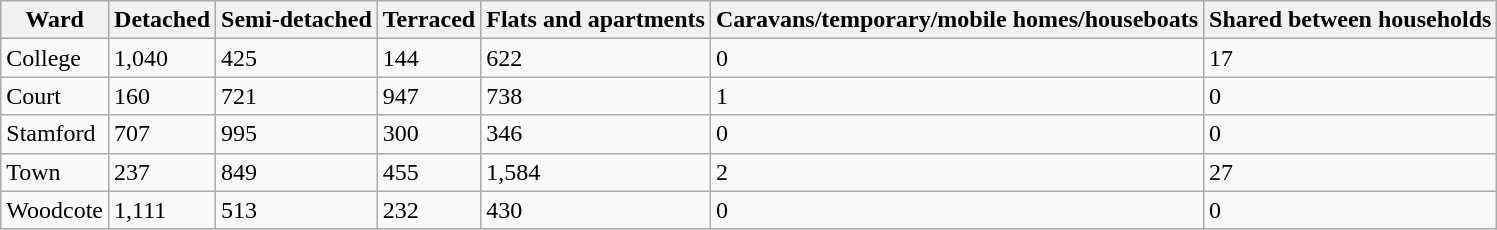<table class="wikitable">
<tr>
<th>Ward</th>
<th>Detached</th>
<th>Semi-detached</th>
<th>Terraced</th>
<th>Flats and apartments</th>
<th>Caravans/temporary/mobile homes/houseboats</th>
<th>Shared between households</th>
</tr>
<tr>
<td>College</td>
<td>1,040</td>
<td>425</td>
<td>144</td>
<td>622</td>
<td>0</td>
<td>17</td>
</tr>
<tr>
<td>Court</td>
<td>160</td>
<td>721</td>
<td>947</td>
<td>738</td>
<td>1</td>
<td>0</td>
</tr>
<tr>
<td>Stamford</td>
<td>707</td>
<td>995</td>
<td>300</td>
<td>346</td>
<td>0</td>
<td>0</td>
</tr>
<tr>
<td>Town</td>
<td>237</td>
<td>849</td>
<td>455</td>
<td>1,584</td>
<td>2</td>
<td>27</td>
</tr>
<tr>
<td>Woodcote</td>
<td>1,111</td>
<td>513</td>
<td>232</td>
<td>430</td>
<td>0</td>
<td>0</td>
</tr>
</table>
